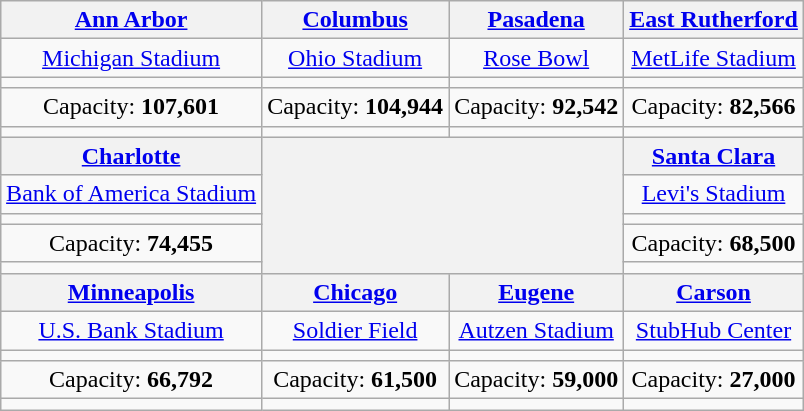<table class="wikitable" style="margin:0.5em auto; text-align:center">
<tr>
<th><a href='#'>Ann Arbor</a></th>
<th><a href='#'>Columbus</a></th>
<th><a href='#'>Pasadena</a></th>
<th><a href='#'>East Rutherford</a></th>
</tr>
<tr>
<td><a href='#'>Michigan Stadium</a></td>
<td><a href='#'>Ohio Stadium</a></td>
<td><a href='#'>Rose Bowl</a></td>
<td><a href='#'>MetLife Stadium</a></td>
</tr>
<tr>
<td><small></small></td>
<td><small></small></td>
<td><small></small></td>
<td><small></small></td>
</tr>
<tr>
<td>Capacity: <strong>107,601</strong></td>
<td>Capacity: <strong>104,944</strong></td>
<td>Capacity: <strong>92,542</strong></td>
<td>Capacity: <strong>82,566</strong></td>
</tr>
<tr>
<td></td>
<td></td>
<td></td>
<td></td>
</tr>
<tr>
<th><a href='#'>Charlotte</a></th>
<th colspan="2" rowspan="5"><br></th>
<th><a href='#'>Santa Clara</a></th>
</tr>
<tr>
<td><a href='#'>Bank of America Stadium</a></td>
<td><a href='#'>Levi's Stadium</a></td>
</tr>
<tr>
<td><small></small></td>
<td><small></small></td>
</tr>
<tr>
<td>Capacity: <strong>74,455</strong></td>
<td>Capacity: <strong>68,500</strong></td>
</tr>
<tr>
<td></td>
<td></td>
</tr>
<tr>
<th><a href='#'>Minneapolis</a></th>
<th><a href='#'>Chicago</a></th>
<th><a href='#'>Eugene</a></th>
<th><a href='#'>Carson</a></th>
</tr>
<tr>
<td><a href='#'>U.S. Bank Stadium</a></td>
<td><a href='#'>Soldier Field</a></td>
<td><a href='#'>Autzen Stadium</a></td>
<td><a href='#'>StubHub Center</a></td>
</tr>
<tr>
<td><small></small></td>
<td><small></small></td>
<td><small></small></td>
<td><small></small></td>
</tr>
<tr>
<td>Capacity: <strong>66,792</strong></td>
<td>Capacity: <strong>61,500</strong></td>
<td>Capacity: <strong>59,000</strong></td>
<td>Capacity: <strong>27,000</strong></td>
</tr>
<tr>
<td></td>
<td></td>
<td></td>
<td></td>
</tr>
</table>
